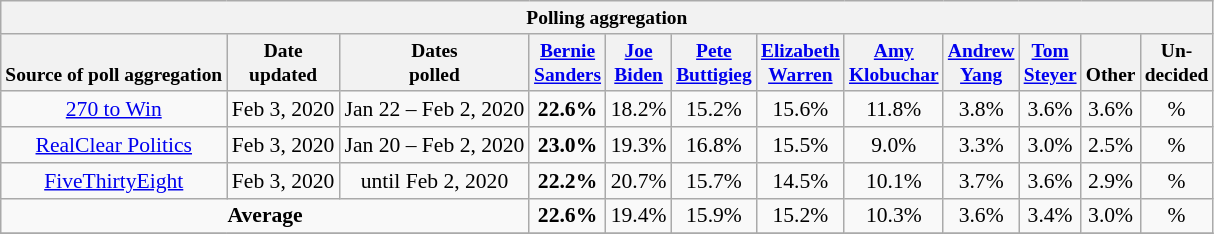<table class="wikitable" style="font-size:90%; text-align:center">
<tr valign=bottom style="font-size:90%;">
<th colspan="12">Polling aggregation</th>
</tr>
<tr valign=bottom style="font-size:90%;">
<th>Source of poll aggregation</th>
<th>Date<br>updated</th>
<th>Dates<br>polled</th>
<th><a href='#'>Bernie<br>Sanders</a></th>
<th><a href='#'>Joe<br>Biden</a></th>
<th><a href='#'>Pete<br>Buttigieg</a></th>
<th><a href='#'>Elizabeth<br>Warren</a></th>
<th><a href='#'>Amy<br>Klobuchar</a></th>
<th><a href='#'>Andrew<br>Yang</a></th>
<th><a href='#'>Tom<br>Steyer</a></th>
<th>Other</th>
<th>Un-<br>decided</th>
</tr>
<tr>
<td><a href='#'>270 to Win</a></td>
<td>Feb 3, 2020</td>
<td>Jan 22 – Feb 2, 2020</td>
<td><strong>22.6%</strong></td>
<td>18.2%</td>
<td>15.2%</td>
<td>15.6%</td>
<td>11.8%</td>
<td>3.8%</td>
<td>3.6%</td>
<td>3.6%</td>
<td>%</td>
</tr>
<tr>
<td><a href='#'>RealClear Politics</a></td>
<td>Feb 3, 2020</td>
<td>Jan 20 – Feb 2, 2020</td>
<td><strong>23.0%</strong></td>
<td>19.3%</td>
<td>16.8%</td>
<td>15.5%</td>
<td>9.0%</td>
<td>3.3%</td>
<td>3.0%</td>
<td>2.5%</td>
<td>%</td>
</tr>
<tr>
<td><a href='#'>FiveThirtyEight</a></td>
<td>Feb 3, 2020</td>
<td>until Feb 2, 2020</td>
<td><strong>22.2%</strong></td>
<td>20.7%</td>
<td>15.7%</td>
<td>14.5%</td>
<td>10.1%</td>
<td>3.7%</td>
<td>3.6%</td>
<td>2.9%</td>
<td>%</td>
</tr>
<tr>
<td colspan=3><strong>Average</strong></td>
<td><strong>22.6%</strong></td>
<td>19.4%</td>
<td>15.9%</td>
<td>15.2%</td>
<td>10.3%</td>
<td>3.6%</td>
<td>3.4%</td>
<td>3.0%</td>
<td>%</td>
</tr>
<tr>
</tr>
</table>
